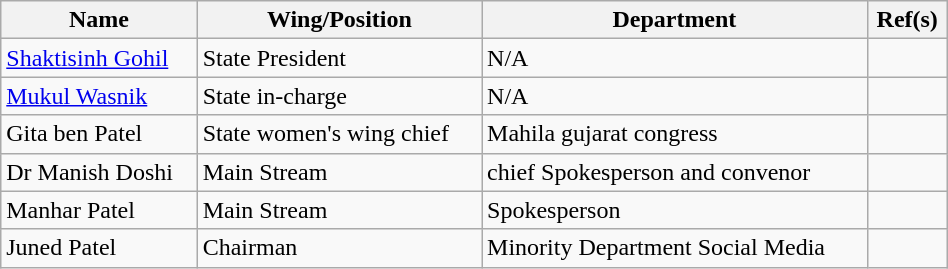<table class="wikitable sortable" style="width:50%;">
<tr>
<th>Name</th>
<th>Wing/Position</th>
<th>Department</th>
<th>Ref(s)</th>
</tr>
<tr>
<td><a href='#'>Shaktisinh Gohil</a></td>
<td>State President</td>
<td>N/A</td>
<td></td>
</tr>
<tr>
<td><a href='#'>Mukul Wasnik</a></td>
<td>State in-charge</td>
<td>N/A</td>
<td></td>
</tr>
<tr>
<td>Gita ben Patel</td>
<td>State women's wing chief</td>
<td>Mahila gujarat congress</td>
<td></td>
</tr>
<tr>
<td>Dr Manish Doshi</td>
<td>Main Stream</td>
<td>chief Spokesperson and convenor</td>
<td></td>
</tr>
<tr>
<td>Manhar Patel</td>
<td>Main Stream</td>
<td>Spokesperson</td>
<td></td>
</tr>
<tr>
<td>Juned Patel</td>
<td>Chairman</td>
<td>Minority Department Social Media</td>
<td></td>
</tr>
</table>
